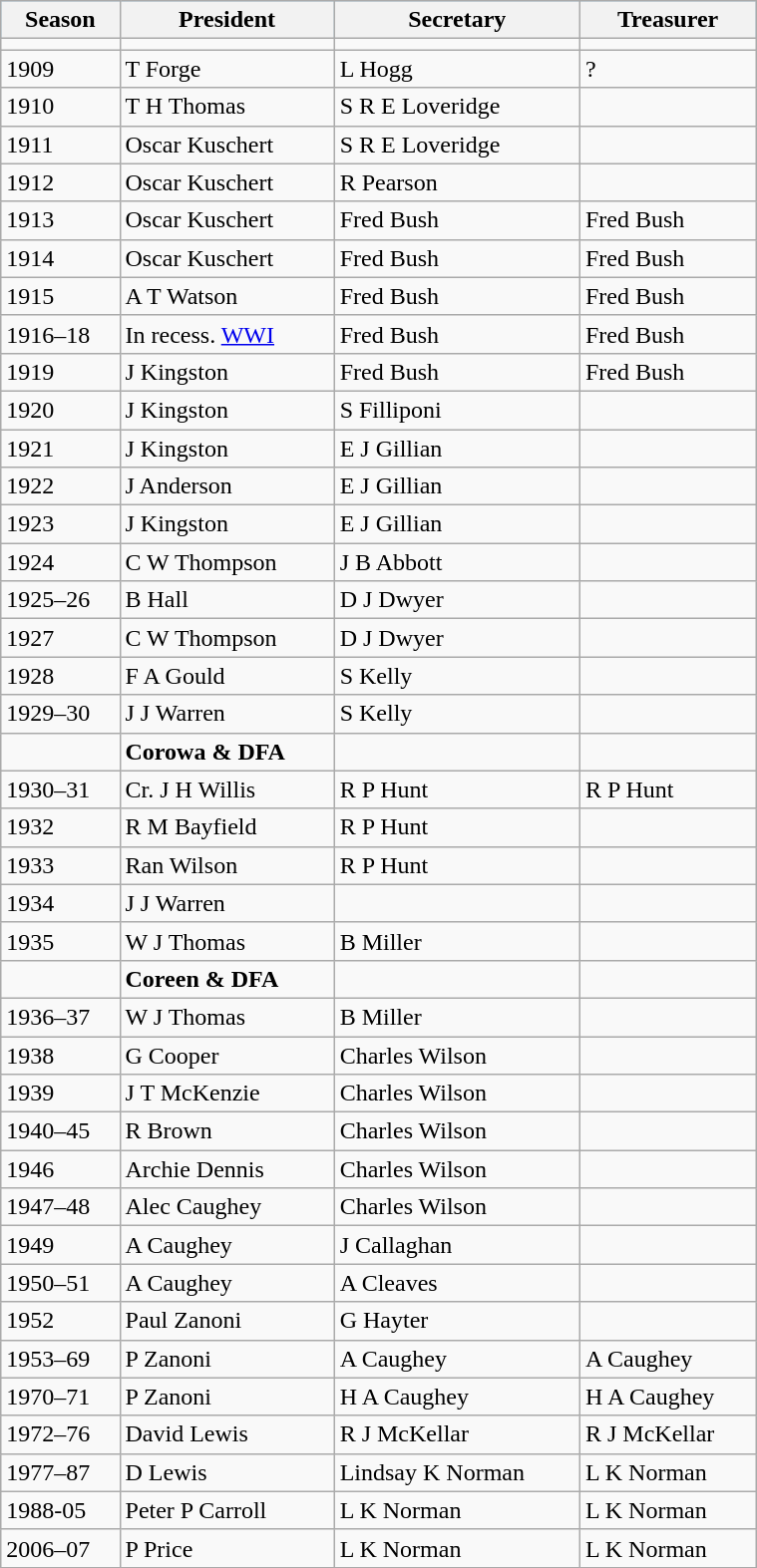<table class="wikitable" width=40%>
<tr bgcolor=#87cefa>
<th>Season</th>
<th>President</th>
<th>Secretary</th>
<th>Treasurer</th>
</tr>
<tr>
<td></td>
<td></td>
<td></td>
<td></td>
</tr>
<tr>
<td>1909</td>
<td>T Forge</td>
<td>L Hogg</td>
<td>?</td>
</tr>
<tr>
<td>1910</td>
<td>T H Thomas</td>
<td>S R E Loveridge</td>
<td></td>
</tr>
<tr>
<td>1911</td>
<td>Oscar Kuschert</td>
<td>S R E Loveridge</td>
<td></td>
</tr>
<tr>
<td>1912</td>
<td>Oscar Kuschert</td>
<td>R Pearson</td>
<td></td>
</tr>
<tr>
<td>1913</td>
<td>Oscar Kuschert</td>
<td>Fred Bush</td>
<td>Fred Bush</td>
</tr>
<tr>
<td>1914</td>
<td>Oscar Kuschert</td>
<td>Fred Bush</td>
<td>Fred Bush</td>
</tr>
<tr>
<td>1915</td>
<td>A T Watson</td>
<td>Fred Bush</td>
<td>Fred Bush</td>
</tr>
<tr>
<td>1916–18</td>
<td>In recess. <a href='#'>WWI</a></td>
<td>Fred Bush</td>
<td>Fred Bush</td>
</tr>
<tr>
<td>1919</td>
<td>J Kingston</td>
<td>Fred Bush</td>
<td>Fred Bush</td>
</tr>
<tr>
<td>1920</td>
<td>J Kingston</td>
<td>S Filliponi</td>
<td></td>
</tr>
<tr>
<td>1921</td>
<td>J Kingston</td>
<td>E J Gillian</td>
<td></td>
</tr>
<tr>
<td>1922</td>
<td>J Anderson</td>
<td>E J Gillian</td>
<td></td>
</tr>
<tr>
<td>1923</td>
<td>J Kingston</td>
<td>E J Gillian</td>
<td></td>
</tr>
<tr>
<td>1924</td>
<td>C W Thompson</td>
<td>J B Abbott</td>
<td></td>
</tr>
<tr>
<td>1925–26</td>
<td>B Hall</td>
<td>D J Dwyer</td>
<td></td>
</tr>
<tr>
<td>1927</td>
<td>C W Thompson</td>
<td>D J Dwyer</td>
<td></td>
</tr>
<tr>
<td>1928</td>
<td>F A Gould</td>
<td>S Kelly</td>
<td></td>
</tr>
<tr>
<td>1929–30</td>
<td>J J Warren</td>
<td>S Kelly</td>
<td></td>
</tr>
<tr>
<td></td>
<td><strong>Corowa & DFA</strong></td>
<td></td>
<td></td>
</tr>
<tr>
<td>1930–31</td>
<td>Cr. J H Willis</td>
<td>R P Hunt</td>
<td>R P Hunt</td>
</tr>
<tr>
<td>1932</td>
<td>R M Bayfield</td>
<td>R P Hunt</td>
<td></td>
</tr>
<tr>
<td>1933</td>
<td>Ran Wilson</td>
<td>R P Hunt</td>
<td></td>
</tr>
<tr>
<td>1934</td>
<td>J J Warren</td>
<td></td>
<td></td>
</tr>
<tr>
<td>1935</td>
<td>W J Thomas</td>
<td>B Miller</td>
<td></td>
</tr>
<tr>
<td></td>
<td><strong>Coreen & DFA</strong></td>
<td></td>
<td></td>
</tr>
<tr>
<td>1936–37</td>
<td>W J Thomas</td>
<td>B Miller</td>
<td></td>
</tr>
<tr>
<td>1938</td>
<td>G Cooper</td>
<td>Charles Wilson</td>
<td></td>
</tr>
<tr>
<td>1939</td>
<td>J T McKenzie</td>
<td>Charles Wilson</td>
<td></td>
</tr>
<tr>
<td>1940–45</td>
<td>R Brown</td>
<td>Charles Wilson</td>
<td></td>
</tr>
<tr>
<td>1946</td>
<td>Archie Dennis</td>
<td>Charles Wilson</td>
<td></td>
</tr>
<tr>
<td>1947–48</td>
<td>Alec Caughey</td>
<td>Charles Wilson</td>
<td></td>
</tr>
<tr>
<td>1949</td>
<td>A Caughey</td>
<td>J Callaghan</td>
<td></td>
</tr>
<tr>
<td>1950–51</td>
<td>A Caughey</td>
<td>A Cleaves</td>
<td></td>
</tr>
<tr>
<td>1952</td>
<td>Paul Zanoni</td>
<td>G Hayter</td>
<td></td>
</tr>
<tr>
<td>1953–69</td>
<td>P Zanoni</td>
<td>A Caughey</td>
<td>A Caughey</td>
</tr>
<tr>
<td>1970–71</td>
<td>P Zanoni</td>
<td>H A Caughey</td>
<td>H A Caughey</td>
</tr>
<tr>
<td>1972–76</td>
<td>David Lewis</td>
<td>R J McKellar</td>
<td>R J McKellar</td>
</tr>
<tr>
<td>1977–87</td>
<td>D Lewis</td>
<td>Lindsay K Norman</td>
<td>L K Norman</td>
</tr>
<tr>
<td>1988-05</td>
<td>Peter P Carroll</td>
<td>L K Norman</td>
<td>L K Norman</td>
</tr>
<tr>
<td>2006–07</td>
<td>P Price</td>
<td>L K Norman</td>
<td>L K Norman</td>
</tr>
<tr>
</tr>
</table>
